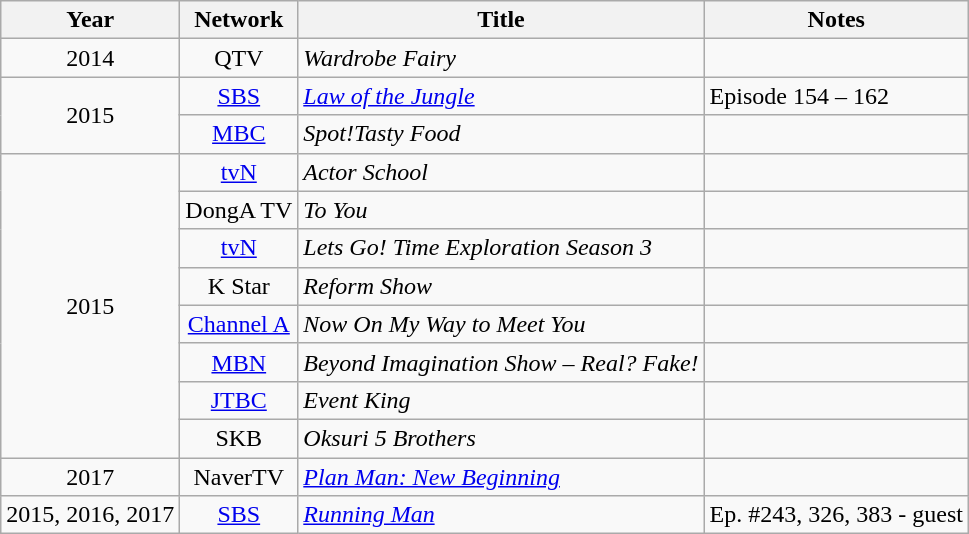<table class="wikitable sortable">
<tr>
<th>Year</th>
<th>Network</th>
<th>Title</th>
<th>Notes</th>
</tr>
<tr>
<td align="center">2014</td>
<td align="center">QTV</td>
<td><em>Wardrobe Fairy</em></td>
<td></td>
</tr>
<tr>
<td align="center" rowspan="2">2015</td>
<td align="center"><a href='#'>SBS</a></td>
<td><em><a href='#'>Law of the Jungle</a></em></td>
<td>Episode 154 – 162</td>
</tr>
<tr>
<td align="center"><a href='#'>MBC</a></td>
<td><em>Spot!Tasty Food</em></td>
<td></td>
</tr>
<tr>
<td align="center" rowspan="8">2015</td>
<td align="center"><a href='#'>tvN</a></td>
<td><em>Actor School</em></td>
<td></td>
</tr>
<tr>
<td align="center">DongA TV</td>
<td><em>To You</em></td>
<td></td>
</tr>
<tr>
<td align="center"><a href='#'>tvN</a></td>
<td><em>Lets Go! Time Exploration Season 3</em></td>
<td></td>
</tr>
<tr>
<td align="center">K Star</td>
<td><em>Reform Show</em></td>
<td></td>
</tr>
<tr>
<td align="center"><a href='#'>Channel A</a></td>
<td><em>Now On My Way to Meet You</em></td>
<td></td>
</tr>
<tr>
<td align="center"><a href='#'>MBN</a></td>
<td><em>Beyond Imagination Show – Real? Fake!</em></td>
<td></td>
</tr>
<tr>
<td align="center"><a href='#'>JTBC</a></td>
<td><em>Event King</em></td>
<td></td>
</tr>
<tr>
<td align="center">SKB</td>
<td><em>Oksuri 5 Brothers</em></td>
<td></td>
</tr>
<tr>
<td align="center">2017</td>
<td align="center">NaverTV</td>
<td><em><a href='#'>Plan Man: New Beginning</a></em></td>
<td></td>
</tr>
<tr>
<td align="center">2015, 2016, 2017</td>
<td align="center"><a href='#'>SBS</a></td>
<td><em><a href='#'>Running Man</a></em></td>
<td>Ep. #243, 326, 383 - guest</td>
</tr>
</table>
